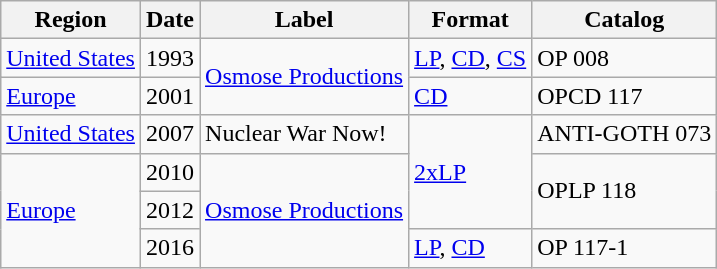<table class="wikitable">
<tr>
<th>Region</th>
<th>Date</th>
<th>Label</th>
<th>Format</th>
<th>Catalog</th>
</tr>
<tr>
<td><a href='#'>United States</a></td>
<td rowspan="2">1993</td>
<td rowspan="3"><a href='#'>Osmose Productions</a></td>
<td rowspan="2"><a href='#'>LP</a>, <a href='#'>CD</a>, <a href='#'>CS</a></td>
<td rowspan="2">OP 008</td>
</tr>
<tr>
<td rowspan="2"><a href='#'>Europe</a></td>
</tr>
<tr>
<td>2001</td>
<td><a href='#'>CD</a></td>
<td>OPCD 117</td>
</tr>
<tr>
<td><a href='#'>United States</a></td>
<td>2007</td>
<td>Nuclear War Now!</td>
<td rowspan="3"><a href='#'>2xLP</a></td>
<td>ANTI-GOTH 073</td>
</tr>
<tr>
<td rowspan="3"><a href='#'>Europe</a></td>
<td>2010</td>
<td rowspan="3"><a href='#'>Osmose Productions</a></td>
<td rowspan="2">OPLP 118</td>
</tr>
<tr>
<td>2012</td>
</tr>
<tr>
<td>2016</td>
<td><a href='#'>LP</a>, <a href='#'>CD</a></td>
<td>OP 117-1</td>
</tr>
</table>
